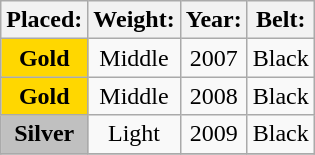<table class="wikitable" border="1" style="text-align:center;">
<tr>
<th>Placed:</th>
<th>Weight:</th>
<th>Year:</th>
<th>Belt:</th>
</tr>
<tr>
<td bgcolor=#FFD700><span><strong>Gold</strong></span></td>
<td>Middle</td>
<td>2007</td>
<td>Black</td>
</tr>
<tr>
<td bgcolor=#FFD700><span><strong>Gold</strong></span></td>
<td>Middle</td>
<td>2008</td>
<td>Black</td>
</tr>
<tr>
<td bgcolor=#C0C0C0><span><strong>Silver</strong></span></td>
<td>Light</td>
<td>2009</td>
<td>Black</td>
</tr>
<tr>
</tr>
</table>
